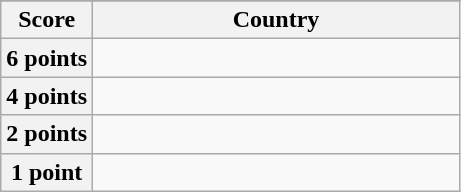<table class="wikitable">
<tr>
</tr>
<tr>
<th scope="col" width=20%>Score</th>
<th scope="col">Country</th>
</tr>
<tr>
<th scope="row">6 points</th>
<td></td>
</tr>
<tr>
<th scope="row">4 points</th>
<td></td>
</tr>
<tr>
<th scope="row">2 points</th>
<td></td>
</tr>
<tr>
<th scope="row">1 point</th>
<td></td>
</tr>
</table>
